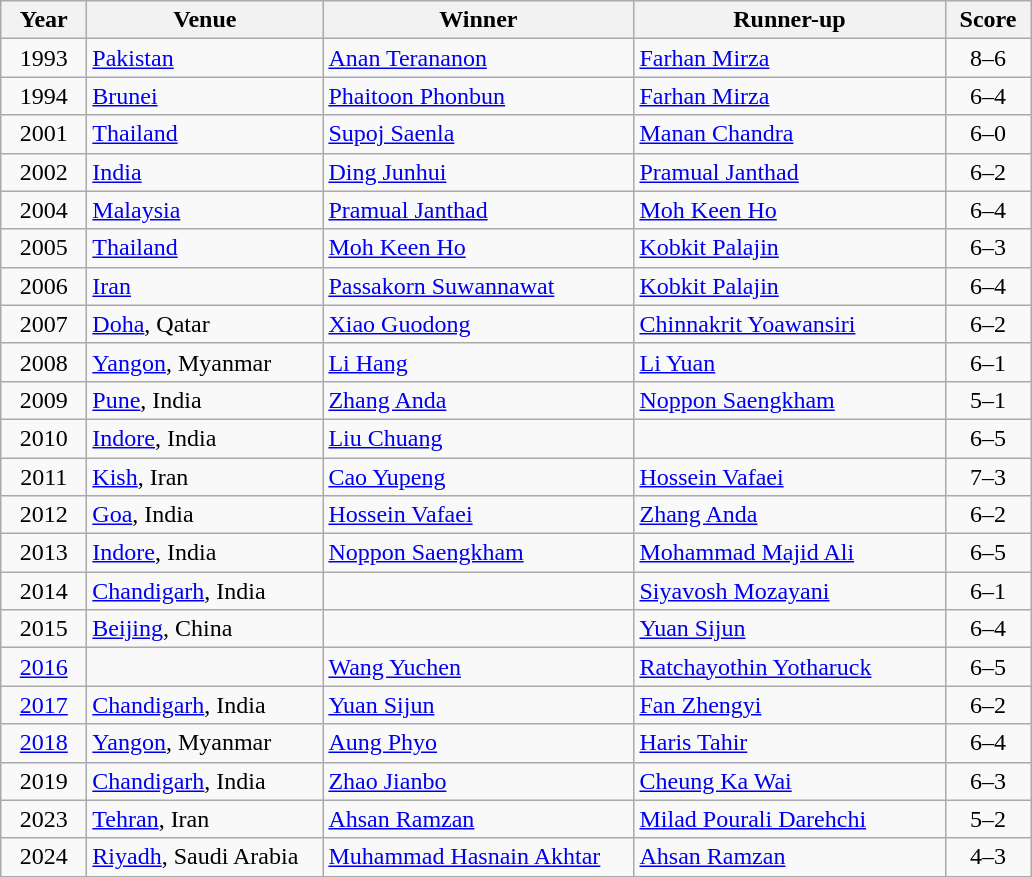<table class="wikitable">
<tr>
<th width=50>Year</th>
<th width=150>Venue</th>
<th width=200>Winner</th>
<th width=200>Runner-up</th>
<th width=50>Score</th>
</tr>
<tr>
<td align = "center">1993</td>
<td> <a href='#'>Pakistan</a></td>
<td> <a href='#'>Anan Terananon</a></td>
<td> <a href='#'>Farhan Mirza</a></td>
<td align = "center">8–6</td>
</tr>
<tr>
<td align = "center">1994</td>
<td> <a href='#'>Brunei</a></td>
<td> <a href='#'>Phaitoon Phonbun</a></td>
<td> <a href='#'>Farhan Mirza</a></td>
<td align = "center">6–4</td>
</tr>
<tr>
<td align = "center">2001</td>
<td> <a href='#'>Thailand</a></td>
<td> <a href='#'>Supoj Saenla</a></td>
<td> <a href='#'>Manan Chandra</a></td>
<td align = "center">6–0</td>
</tr>
<tr>
<td align = "center">2002</td>
<td> <a href='#'>India</a></td>
<td> <a href='#'>Ding Junhui</a></td>
<td> <a href='#'>Pramual Janthad</a></td>
<td align = "center">6–2</td>
</tr>
<tr>
<td align = "center">2004</td>
<td> <a href='#'>Malaysia</a></td>
<td> <a href='#'>Pramual Janthad</a></td>
<td> <a href='#'>Moh Keen Ho</a></td>
<td align = "center">6–4</td>
</tr>
<tr>
<td align = "center">2005</td>
<td> <a href='#'>Thailand</a></td>
<td> <a href='#'>Moh Keen Ho</a></td>
<td> <a href='#'>Kobkit Palajin</a></td>
<td align = "center">6–3</td>
</tr>
<tr>
<td align = "center">2006</td>
<td> <a href='#'>Iran</a></td>
<td> <a href='#'>Passakorn Suwannawat</a></td>
<td> <a href='#'>Kobkit Palajin</a></td>
<td align = "center">6–4</td>
</tr>
<tr>
<td align = "center">2007</td>
<td> <a href='#'>Doha</a>, Qatar</td>
<td> <a href='#'>Xiao Guodong</a></td>
<td> <a href='#'>Chinnakrit Yoawansiri</a></td>
<td align = "center">6–2</td>
</tr>
<tr>
<td align = "center">2008</td>
<td> <a href='#'>Yangon</a>, Myanmar</td>
<td> <a href='#'>Li Hang</a></td>
<td> <a href='#'>Li Yuan</a></td>
<td align = "center">6–1</td>
</tr>
<tr>
<td align = "center">2009</td>
<td> <a href='#'>Pune</a>, India</td>
<td> <a href='#'>Zhang Anda</a></td>
<td> <a href='#'>Noppon Saengkham</a></td>
<td align = "center">5–1</td>
</tr>
<tr>
<td align = "center">2010</td>
<td> <a href='#'>Indore</a>, India</td>
<td> <a href='#'>Liu Chuang</a></td>
<td></td>
<td align = "center">6–5</td>
</tr>
<tr>
<td align = "center">2011</td>
<td> <a href='#'>Kish</a>, Iran</td>
<td> <a href='#'>Cao Yupeng</a></td>
<td> <a href='#'>Hossein Vafaei</a></td>
<td align = "center">7–3</td>
</tr>
<tr>
<td align = "center">2012</td>
<td> <a href='#'>Goa</a>, India</td>
<td> <a href='#'>Hossein Vafaei</a></td>
<td> <a href='#'>Zhang Anda</a></td>
<td align = "center">6–2</td>
</tr>
<tr>
<td align = "center">2013</td>
<td> <a href='#'>Indore</a>, India</td>
<td> <a href='#'>Noppon Saengkham</a></td>
<td> <a href='#'>Mohammad Majid Ali</a></td>
<td align = "center">6–5</td>
</tr>
<tr>
<td align = "center">2014</td>
<td> <a href='#'>Chandigarh</a>, India</td>
<td></td>
<td> <a href='#'>Siyavosh Mozayani</a></td>
<td align = "center">6–1</td>
</tr>
<tr>
<td align = "center">2015</td>
<td> <a href='#'>Beijing</a>, China</td>
<td></td>
<td> <a href='#'>Yuan Sijun</a></td>
<td align = "center">6–4</td>
</tr>
<tr>
<td align = "center"><a href='#'>2016</a></td>
<td></td>
<td> <a href='#'>Wang Yuchen</a></td>
<td> <a href='#'>Ratchayothin Yotharuck</a></td>
<td align = "center">6–5</td>
</tr>
<tr>
<td align = "center"><a href='#'>2017</a></td>
<td> <a href='#'>Chandigarh</a>, India</td>
<td> <a href='#'>Yuan Sijun</a></td>
<td> <a href='#'>Fan Zhengyi</a></td>
<td align = "center">6–2</td>
</tr>
<tr>
<td align = "center"><a href='#'>2018</a></td>
<td> <a href='#'>Yangon</a>, Myanmar</td>
<td> <a href='#'>Aung Phyo</a></td>
<td> <a href='#'>Haris Tahir</a></td>
<td align = "center">6–4</td>
</tr>
<tr>
<td align = "center">2019</td>
<td> <a href='#'>Chandigarh</a>, India</td>
<td> <a href='#'>Zhao Jianbo</a></td>
<td> <a href='#'>Cheung Ka Wai</a></td>
<td align = "center">6–3</td>
</tr>
<tr>
<td align = "center">2023</td>
<td> <a href='#'>Tehran</a>, Iran</td>
<td> <a href='#'>Ahsan Ramzan</a></td>
<td> <a href='#'>Milad Pourali Darehchi</a></td>
<td align = "center">5–2</td>
</tr>
<tr>
<td align = "center">2024</td>
<td> <a href='#'>Riyadh</a>, Saudi Arabia</td>
<td> <a href='#'>Muhammad Hasnain Akhtar</a></td>
<td> <a href='#'>Ahsan Ramzan</a></td>
<td align = "center">4–3</td>
</tr>
</table>
